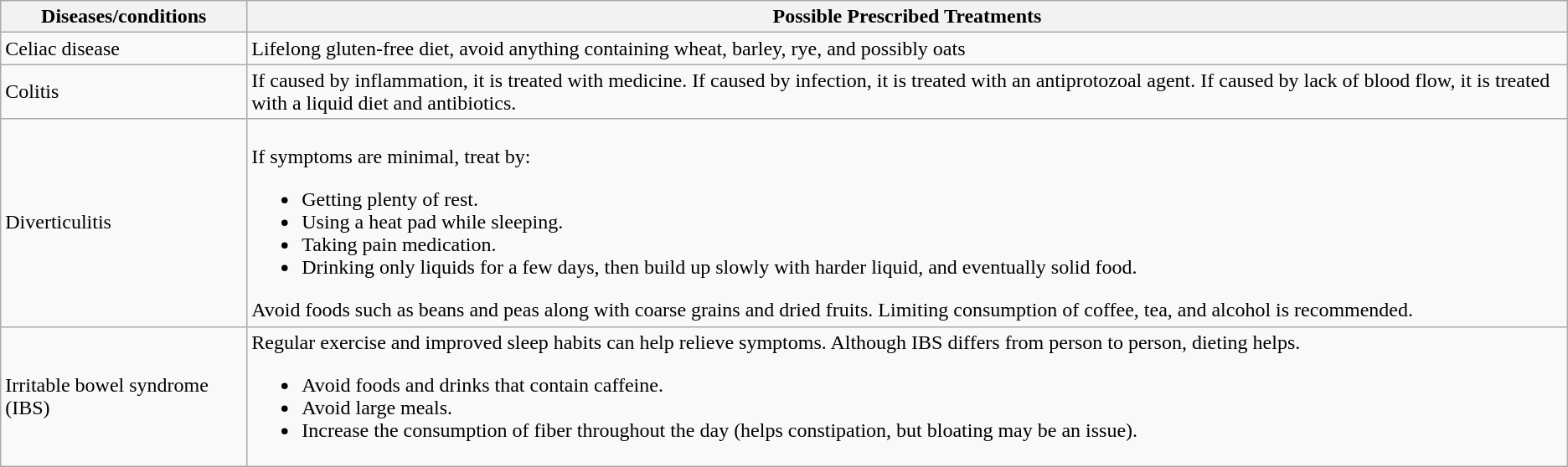<table class="wikitable">
<tr>
<th>Diseases/conditions</th>
<th>Possible Prescribed Treatments</th>
</tr>
<tr>
<td>Celiac disease</td>
<td>Lifelong gluten-free diet, avoid anything containing wheat, barley, rye, and possibly oats</td>
</tr>
<tr>
<td>Colitis</td>
<td>If caused by inflammation, it is treated with medicine. If caused by infection, it is treated with an antiprotozoal agent. If caused by lack of blood flow, it is treated with a liquid diet and antibiotics.</td>
</tr>
<tr>
<td>Diverticulitis</td>
<td><br>If symptoms are minimal, treat by:<ul><li>Getting plenty of rest.</li><li>Using a heat pad while sleeping.</li><li>Taking pain medication.</li><li>Drinking only liquids for a few days, then build up slowly with harder liquid, and eventually solid food.</li></ul>Avoid foods such as beans and peas along with coarse grains and dried fruits. Limiting consumption of coffee, tea, and alcohol is recommended.</td>
</tr>
<tr>
<td>Irritable bowel syndrome (IBS)</td>
<td>Regular exercise and improved sleep habits can help relieve symptoms. Although IBS differs from person to person, dieting helps.<br><ul><li>Avoid foods and drinks that contain caffeine.</li><li>Avoid large meals.</li><li>Increase the consumption of fiber throughout the day (helps constipation, but bloating may be an issue).</li></ul></td>
</tr>
</table>
